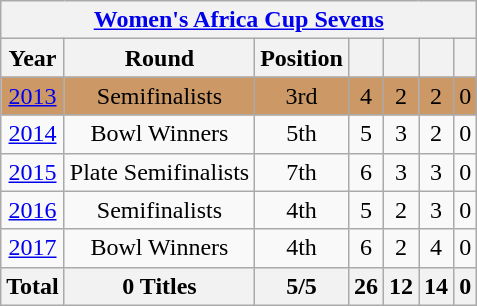<table class="wikitable" style="text-align: center;">
<tr>
<th colspan=7><a href='#'>Women's Africa Cup Sevens</a></th>
</tr>
<tr>
<th>Year</th>
<th>Round</th>
<th>Position</th>
<th></th>
<th></th>
<th></th>
<th></th>
</tr>
<tr bgcolor=cc9966>
<td><a href='#'>2013</a></td>
<td>Semifinalists</td>
<td>3rd</td>
<td>4</td>
<td>2</td>
<td>2</td>
<td>0</td>
</tr>
<tr>
<td><a href='#'>2014</a></td>
<td>Bowl Winners</td>
<td>5th</td>
<td>5</td>
<td>3</td>
<td>2</td>
<td>0</td>
</tr>
<tr>
<td><a href='#'>2015</a></td>
<td>Plate Semifinalists</td>
<td>7th</td>
<td>6</td>
<td>3</td>
<td>3</td>
<td>0</td>
</tr>
<tr>
<td><a href='#'>2016</a></td>
<td>Semifinalists</td>
<td>4th</td>
<td>5</td>
<td>2</td>
<td>3</td>
<td>0</td>
</tr>
<tr>
<td><a href='#'>2017</a></td>
<td>Bowl Winners</td>
<td>4th</td>
<td>6</td>
<td>2</td>
<td>4</td>
<td>0</td>
</tr>
<tr>
<th>Total</th>
<th>0 Titles</th>
<th>5/5</th>
<th>26</th>
<th>12</th>
<th>14</th>
<th>0</th>
</tr>
</table>
